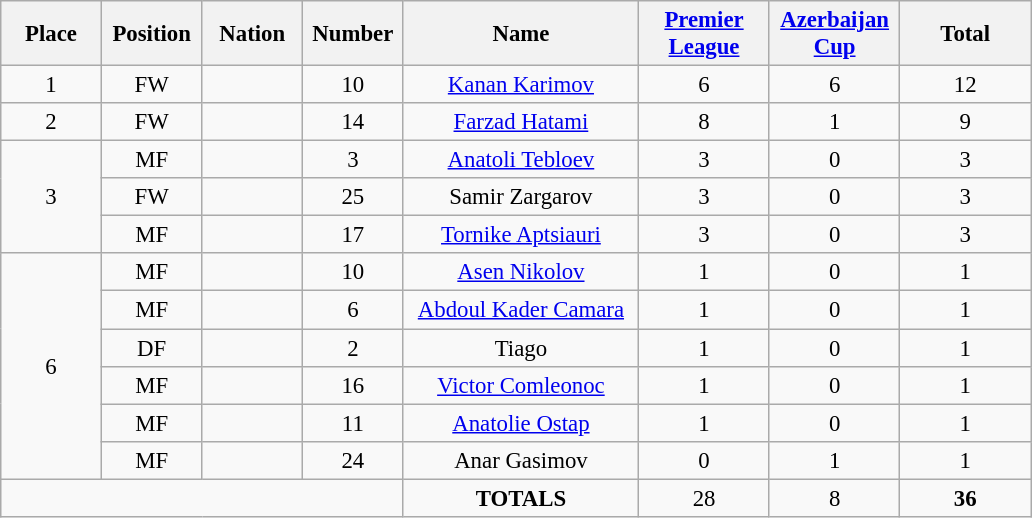<table class="wikitable" style="font-size: 95%; text-align: center;">
<tr>
<th width=60>Place</th>
<th width=60>Position</th>
<th width=60>Nation</th>
<th width=60>Number</th>
<th width=150>Name</th>
<th width=80><a href='#'>Premier League</a></th>
<th width=80><a href='#'>Azerbaijan Cup</a></th>
<th width=80>Total</th>
</tr>
<tr>
<td>1</td>
<td>FW</td>
<td></td>
<td>10</td>
<td><a href='#'>Kanan Karimov</a></td>
<td>6</td>
<td>6</td>
<td>12</td>
</tr>
<tr>
<td>2</td>
<td>FW</td>
<td></td>
<td>14</td>
<td><a href='#'>Farzad Hatami</a></td>
<td>8</td>
<td>1</td>
<td>9</td>
</tr>
<tr>
<td rowspan="3">3</td>
<td>MF</td>
<td></td>
<td>3</td>
<td><a href='#'>Anatoli Tebloev</a></td>
<td>3</td>
<td>0</td>
<td>3</td>
</tr>
<tr>
<td>FW</td>
<td></td>
<td>25</td>
<td>Samir Zargarov</td>
<td>3</td>
<td>0</td>
<td>3</td>
</tr>
<tr>
<td>MF</td>
<td></td>
<td>17</td>
<td><a href='#'>Tornike Aptsiauri</a></td>
<td>3</td>
<td>0</td>
<td>3</td>
</tr>
<tr>
<td rowspan="6">6</td>
<td>MF</td>
<td></td>
<td>10</td>
<td><a href='#'>Asen Nikolov</a></td>
<td>1</td>
<td>0</td>
<td>1</td>
</tr>
<tr>
<td>MF</td>
<td></td>
<td>6</td>
<td><a href='#'>Abdoul Kader Camara</a></td>
<td>1</td>
<td>0</td>
<td>1</td>
</tr>
<tr>
<td>DF</td>
<td></td>
<td>2</td>
<td>Tiago</td>
<td>1</td>
<td>0</td>
<td>1</td>
</tr>
<tr>
<td>MF</td>
<td></td>
<td>16</td>
<td><a href='#'>Victor Comleonoc</a></td>
<td>1</td>
<td>0</td>
<td>1</td>
</tr>
<tr>
<td>MF</td>
<td></td>
<td>11</td>
<td><a href='#'>Anatolie Ostap</a></td>
<td>1</td>
<td>0</td>
<td>1</td>
</tr>
<tr>
<td>MF</td>
<td></td>
<td>24</td>
<td>Anar Gasimov</td>
<td>0</td>
<td>1</td>
<td>1</td>
</tr>
<tr>
<td colspan="4"></td>
<td><strong>TOTALS</strong></td>
<td>28</td>
<td>8</td>
<td><strong>36</strong></td>
</tr>
</table>
